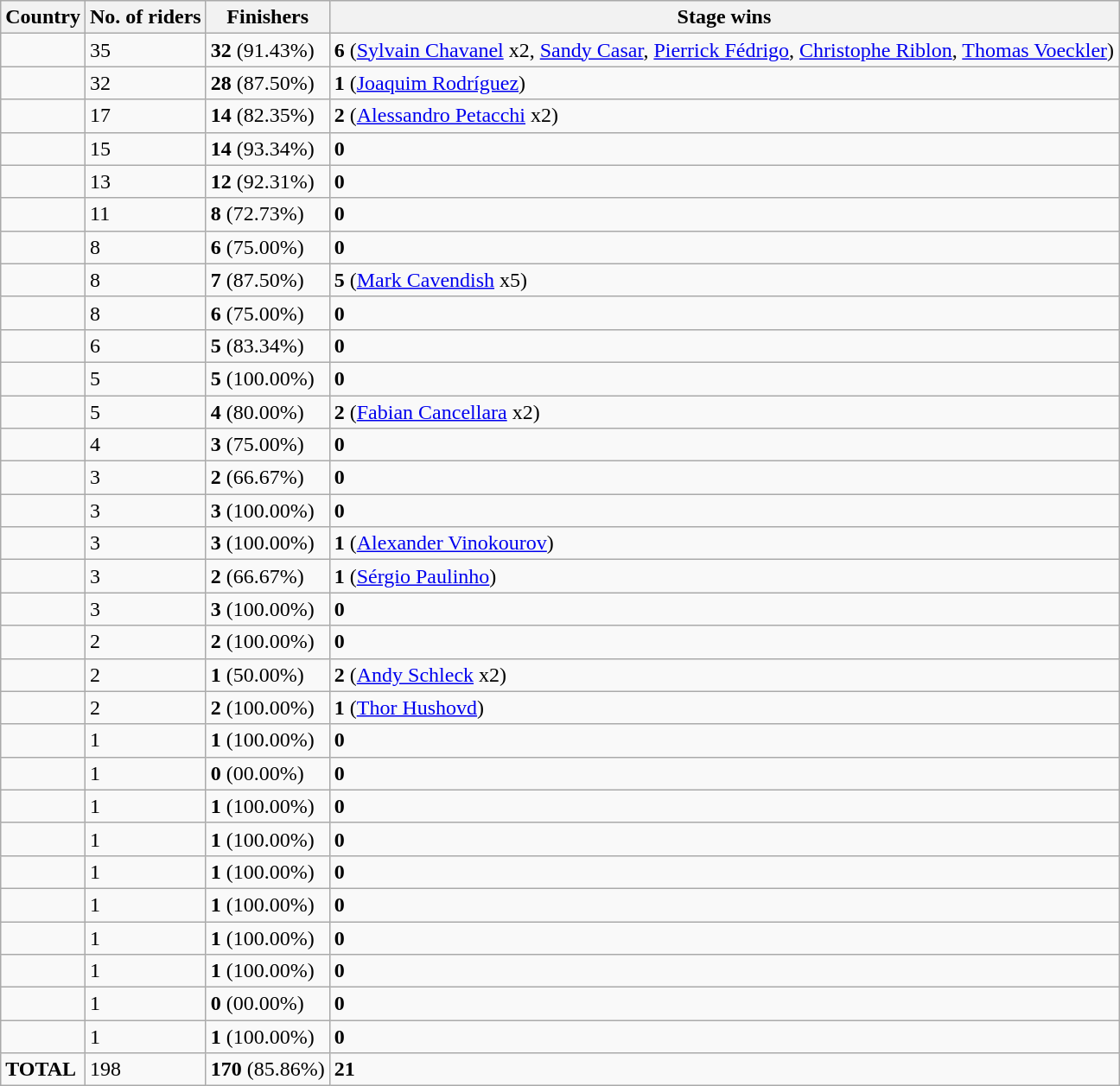<table class="wikitable plainrowheaders sortable">
<tr>
<th>Country</th>
<th>No. of riders</th>
<th>Finishers</th>
<th>Stage wins</th>
</tr>
<tr>
<td></td>
<td>35</td>
<td><strong>32</strong> (91.43%)</td>
<td><strong>6</strong> (<a href='#'>Sylvain Chavanel</a> x2, <a href='#'>Sandy Casar</a>, <a href='#'>Pierrick Fédrigo</a>, <a href='#'>Christophe Riblon</a>, <a href='#'>Thomas Voeckler</a>)</td>
</tr>
<tr>
<td></td>
<td>32</td>
<td><strong>28</strong> (87.50%)</td>
<td><strong>1</strong> (<a href='#'>Joaquim Rodríguez</a>)</td>
</tr>
<tr>
<td></td>
<td>17</td>
<td><strong>14</strong> (82.35%)</td>
<td><strong>2</strong> (<a href='#'>Alessandro Petacchi</a> x2)</td>
</tr>
<tr>
<td></td>
<td>15</td>
<td><strong>14</strong> (93.34%)</td>
<td><strong>0</strong></td>
</tr>
<tr>
<td></td>
<td>13</td>
<td><strong>12</strong> (92.31%)</td>
<td><strong>0</strong></td>
</tr>
<tr>
<td></td>
<td>11</td>
<td><strong>8</strong> (72.73%)</td>
<td><strong>0</strong></td>
</tr>
<tr>
<td></td>
<td>8</td>
<td><strong>6</strong> (75.00%)</td>
<td><strong>0</strong></td>
</tr>
<tr>
<td></td>
<td>8</td>
<td><strong>7</strong> (87.50%)</td>
<td><strong>5</strong> (<a href='#'>Mark Cavendish</a> x5)</td>
</tr>
<tr>
<td></td>
<td>8</td>
<td><strong>6</strong> (75.00%)</td>
<td><strong>0</strong></td>
</tr>
<tr>
<td></td>
<td>6</td>
<td><strong>5</strong> (83.34%)</td>
<td><strong>0</strong></td>
</tr>
<tr>
<td></td>
<td>5</td>
<td><strong>5</strong> (100.00%)</td>
<td><strong>0</strong></td>
</tr>
<tr>
<td></td>
<td>5</td>
<td><strong>4</strong> (80.00%)</td>
<td><strong>2</strong> (<a href='#'>Fabian Cancellara</a> x2)</td>
</tr>
<tr>
<td></td>
<td>4</td>
<td><strong>3</strong> (75.00%)</td>
<td><strong>0</strong></td>
</tr>
<tr>
<td></td>
<td>3</td>
<td><strong>2</strong> (66.67%)</td>
<td><strong>0</strong></td>
</tr>
<tr>
<td></td>
<td>3</td>
<td><strong>3</strong> (100.00%)</td>
<td><strong>0</strong></td>
</tr>
<tr>
<td></td>
<td>3</td>
<td><strong>3</strong> (100.00%)</td>
<td><strong>1</strong> (<a href='#'>Alexander Vinokourov</a>)</td>
</tr>
<tr>
<td></td>
<td>3</td>
<td><strong>2</strong> (66.67%)</td>
<td><strong>1</strong> (<a href='#'>Sérgio Paulinho</a>)</td>
</tr>
<tr>
<td></td>
<td>3</td>
<td><strong>3</strong> (100.00%)</td>
<td><strong>0</strong></td>
</tr>
<tr>
<td></td>
<td>2</td>
<td><strong>2</strong> (100.00%)</td>
<td><strong>0</strong></td>
</tr>
<tr>
<td></td>
<td>2</td>
<td><strong>1</strong> (50.00%)</td>
<td><strong>2</strong> (<a href='#'>Andy Schleck</a> x2)</td>
</tr>
<tr>
<td></td>
<td>2</td>
<td><strong>2</strong> (100.00%)</td>
<td><strong>1</strong> (<a href='#'>Thor Hushovd</a>)</td>
</tr>
<tr>
<td></td>
<td>1</td>
<td><strong>1</strong> (100.00%)</td>
<td><strong>0</strong></td>
</tr>
<tr>
<td></td>
<td>1</td>
<td><strong>0</strong> (00.00%)</td>
<td><strong>0</strong></td>
</tr>
<tr>
<td></td>
<td>1</td>
<td><strong>1</strong> (100.00%)</td>
<td><strong>0</strong></td>
</tr>
<tr>
<td></td>
<td>1</td>
<td><strong>1</strong> (100.00%)</td>
<td><strong>0</strong></td>
</tr>
<tr>
<td></td>
<td>1</td>
<td><strong>1</strong> (100.00%)</td>
<td><strong>0</strong></td>
</tr>
<tr>
<td></td>
<td>1</td>
<td><strong>1</strong> (100.00%)</td>
<td><strong>0</strong></td>
</tr>
<tr>
<td></td>
<td>1</td>
<td><strong>1</strong> (100.00%)</td>
<td><strong>0</strong></td>
</tr>
<tr>
<td></td>
<td>1</td>
<td><strong>1</strong> (100.00%)</td>
<td><strong>0</strong></td>
</tr>
<tr>
<td></td>
<td>1</td>
<td><strong>0</strong> (00.00%)</td>
<td><strong>0</strong></td>
</tr>
<tr>
<td></td>
<td>1</td>
<td><strong>1</strong> (100.00%)</td>
<td><strong>0</strong></td>
</tr>
<tr>
<td><strong>TOTAL</strong></td>
<td>198</td>
<td><strong>170</strong> (85.86%)</td>
<td><strong>21</strong></td>
</tr>
</table>
